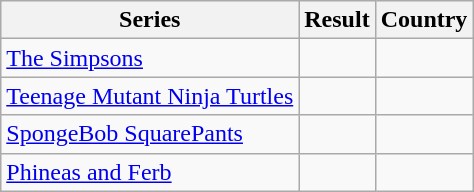<table class="wikitable">
<tr>
<th>Series</th>
<th>Result</th>
<th>Country</th>
</tr>
<tr>
<td><a href='#'>The Simpsons</a></td>
<td></td>
<td></td>
</tr>
<tr>
<td><a href='#'>Teenage Mutant Ninja Turtles</a></td>
<td></td>
<td></td>
</tr>
<tr>
<td><a href='#'>SpongeBob SquarePants</a></td>
<td></td>
<td></td>
</tr>
<tr>
<td><a href='#'>Phineas and Ferb</a></td>
<td></td>
<td></td>
</tr>
</table>
